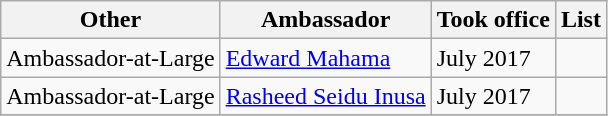<table class="wikitable">
<tr>
<th>Other</th>
<th>Ambassador</th>
<th>Took office</th>
<th>List</th>
</tr>
<tr>
<td>Ambassador-at-Large</td>
<td><a href='#'>Edward Mahama</a></td>
<td>July 2017</td>
<td></td>
</tr>
<tr>
<td>Ambassador-at-Large</td>
<td><a href='#'>Rasheed Seidu Inusa</a></td>
<td>July 2017</td>
<td></td>
</tr>
<tr>
</tr>
</table>
